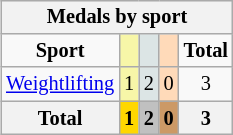<table class="wikitable" style="font-size:85%;float:right;text-align:center">
<tr>
<th colspan=5>Medals by sport</th>
</tr>
<tr align=center>
<td><strong>Sport</strong></td>
<td bgcolor=#f7f6a8></td>
<td bgcolor=#dce5e5></td>
<td bgcolor=#ffdab9></td>
<td><strong>Total</strong></td>
</tr>
<tr align=center>
<td align=left><a href='#'>Weightlifting</a></td>
<td bgcolor=#f7f6a8>1</td>
<td bgcolor=#dce5e5>2</td>
<td bgcolor=#ffdab9>0</td>
<td>3</td>
</tr>
<tr align=center>
<th bgcolor=#efefef>Total</th>
<th style="background:gold;">1</th>
<th style="background:silver;">2</th>
<th style="background:#c96;">0</th>
<th>3</th>
</tr>
</table>
